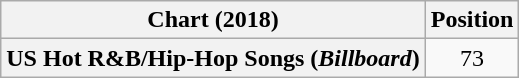<table class="wikitable sortable plainrowheaders" style="text-align:center">
<tr>
<th scope="col">Chart (2018)</th>
<th scope="col">Position</th>
</tr>
<tr>
<th scope="row">US Hot R&B/Hip-Hop Songs (<em>Billboard</em>)</th>
<td>73</td>
</tr>
</table>
